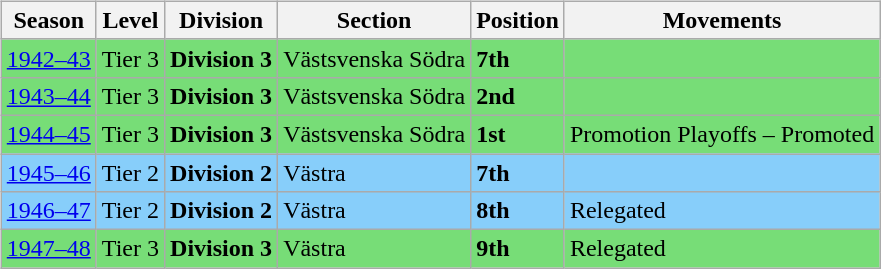<table>
<tr>
<td valign="top" width=0%><br><table class="wikitable">
<tr style="background:#f0f6fa;">
<th><strong>Season</strong></th>
<th><strong>Level</strong></th>
<th><strong>Division</strong></th>
<th><strong>Section</strong></th>
<th><strong>Position</strong></th>
<th><strong>Movements</strong></th>
</tr>
<tr>
<td style="background:#77DD77;"><a href='#'>1942–43</a></td>
<td style="background:#77DD77;">Tier 3</td>
<td style="background:#77DD77;"><strong>Division 3</strong></td>
<td style="background:#77DD77;">Västsvenska Södra</td>
<td style="background:#77DD77;"><strong>7th</strong></td>
<td style="background:#77DD77;"></td>
</tr>
<tr>
<td style="background:#77DD77;"><a href='#'>1943–44</a></td>
<td style="background:#77DD77;">Tier 3</td>
<td style="background:#77DD77;"><strong>Division 3</strong></td>
<td style="background:#77DD77;">Västsvenska Södra</td>
<td style="background:#77DD77;"><strong>2nd</strong></td>
<td style="background:#77DD77;"></td>
</tr>
<tr>
<td style="background:#77DD77;"><a href='#'>1944–45</a></td>
<td style="background:#77DD77;">Tier 3</td>
<td style="background:#77DD77;"><strong>Division 3</strong></td>
<td style="background:#77DD77;">Västsvenska Södra</td>
<td style="background:#77DD77;"><strong>1st</strong></td>
<td style="background:#77DD77;">Promotion Playoffs – Promoted</td>
</tr>
<tr>
<td style="background:#87CEFA;"><a href='#'>1945–46</a></td>
<td style="background:#87CEFA;">Tier 2</td>
<td style="background:#87CEFA;"><strong>Division 2</strong></td>
<td style="background:#87CEFA;">Västra</td>
<td style="background:#87CEFA;"><strong>7th</strong></td>
<td style="background:#87CEFA;"></td>
</tr>
<tr>
<td style="background:#87CEFA;"><a href='#'>1946–47</a></td>
<td style="background:#87CEFA;">Tier 2</td>
<td style="background:#87CEFA;"><strong>Division 2</strong></td>
<td style="background:#87CEFA;">Västra</td>
<td style="background:#87CEFA;"><strong>8th</strong></td>
<td style="background:#87CEFA;">Relegated</td>
</tr>
<tr>
<td style="background:#77DD77;"><a href='#'>1947–48</a></td>
<td style="background:#77DD77;">Tier 3</td>
<td style="background:#77DD77;"><strong>Division 3</strong></td>
<td style="background:#77DD77;">Västra</td>
<td style="background:#77DD77;"><strong>9th</strong></td>
<td style="background:#77DD77;">Relegated</td>
</tr>
</table>

</td>
</tr>
</table>
